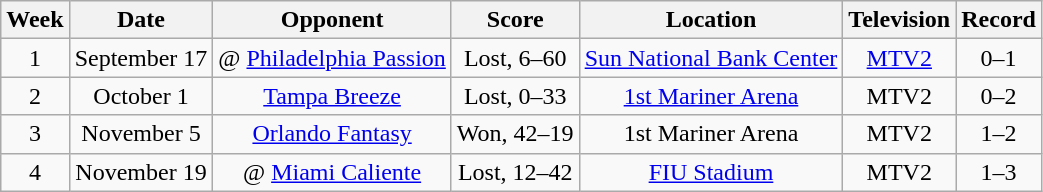<table class="wikitable" style="text-align:center">
<tr>
<th>Week</th>
<th>Date</th>
<th>Opponent</th>
<th>Score</th>
<th>Location</th>
<th>Television</th>
<th>Record</th>
</tr>
<tr>
<td>1</td>
<td>September 17</td>
<td>@ <a href='#'>Philadelphia Passion</a></td>
<td>Lost, 6–60</td>
<td><a href='#'>Sun National Bank Center</a></td>
<td><a href='#'>MTV2</a></td>
<td>0–1</td>
</tr>
<tr>
<td>2</td>
<td>October 1</td>
<td><a href='#'>Tampa Breeze</a></td>
<td>Lost, 0–33</td>
<td><a href='#'>1st Mariner Arena</a></td>
<td>MTV2</td>
<td>0–2</td>
</tr>
<tr>
<td>3</td>
<td>November 5</td>
<td><a href='#'>Orlando Fantasy</a></td>
<td>Won, 42–19</td>
<td>1st Mariner Arena</td>
<td>MTV2</td>
<td>1–2</td>
</tr>
<tr>
<td>4</td>
<td>November 19</td>
<td>@ <a href='#'>Miami Caliente</a></td>
<td>Lost, 12–42</td>
<td><a href='#'>FIU Stadium</a></td>
<td>MTV2</td>
<td>1–3</td>
</tr>
</table>
